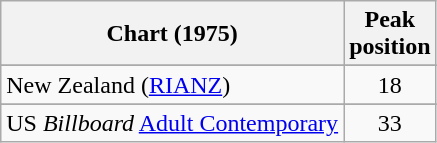<table class="wikitable sortable">
<tr>
<th align="left">Chart (1975)</th>
<th align="center">Peak<br>position</th>
</tr>
<tr>
</tr>
<tr>
</tr>
<tr>
</tr>
<tr>
<td>New Zealand (<a href='#'>RIANZ</a>)</td>
<td style="text-align:center;">18</td>
</tr>
<tr>
</tr>
<tr>
</tr>
<tr>
<td>US <em>Billboard</em> <a href='#'>Adult Contemporary</a></td>
<td style="text-align:center;">33</td>
</tr>
</table>
